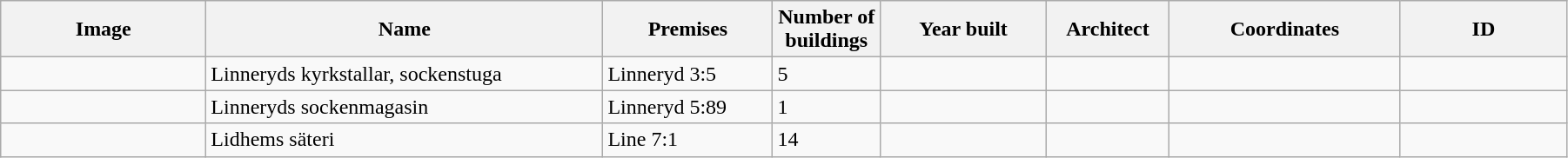<table class="wikitable" width="95%">
<tr>
<th width="150">Image</th>
<th>Name</th>
<th>Premises</th>
<th width="75">Number of<br>buildings</th>
<th width="120">Year built</th>
<th>Architect</th>
<th width="170">Coordinates</th>
<th width="120">ID</th>
</tr>
<tr>
<td></td>
<td>Linneryds kyrkstallar, sockenstuga</td>
<td>Linneryd 3:5</td>
<td>5</td>
<td></td>
<td></td>
<td></td>
<td></td>
</tr>
<tr>
<td></td>
<td>Linneryds sockenmagasin</td>
<td>Linneryd 5:89</td>
<td>1</td>
<td></td>
<td></td>
<td></td>
<td></td>
</tr>
<tr>
<td></td>
<td Lidhem>Lidhems säteri</td>
<td>Line 7:1</td>
<td>14</td>
<td></td>
<td></td>
<td></td>
<td></td>
</tr>
</table>
